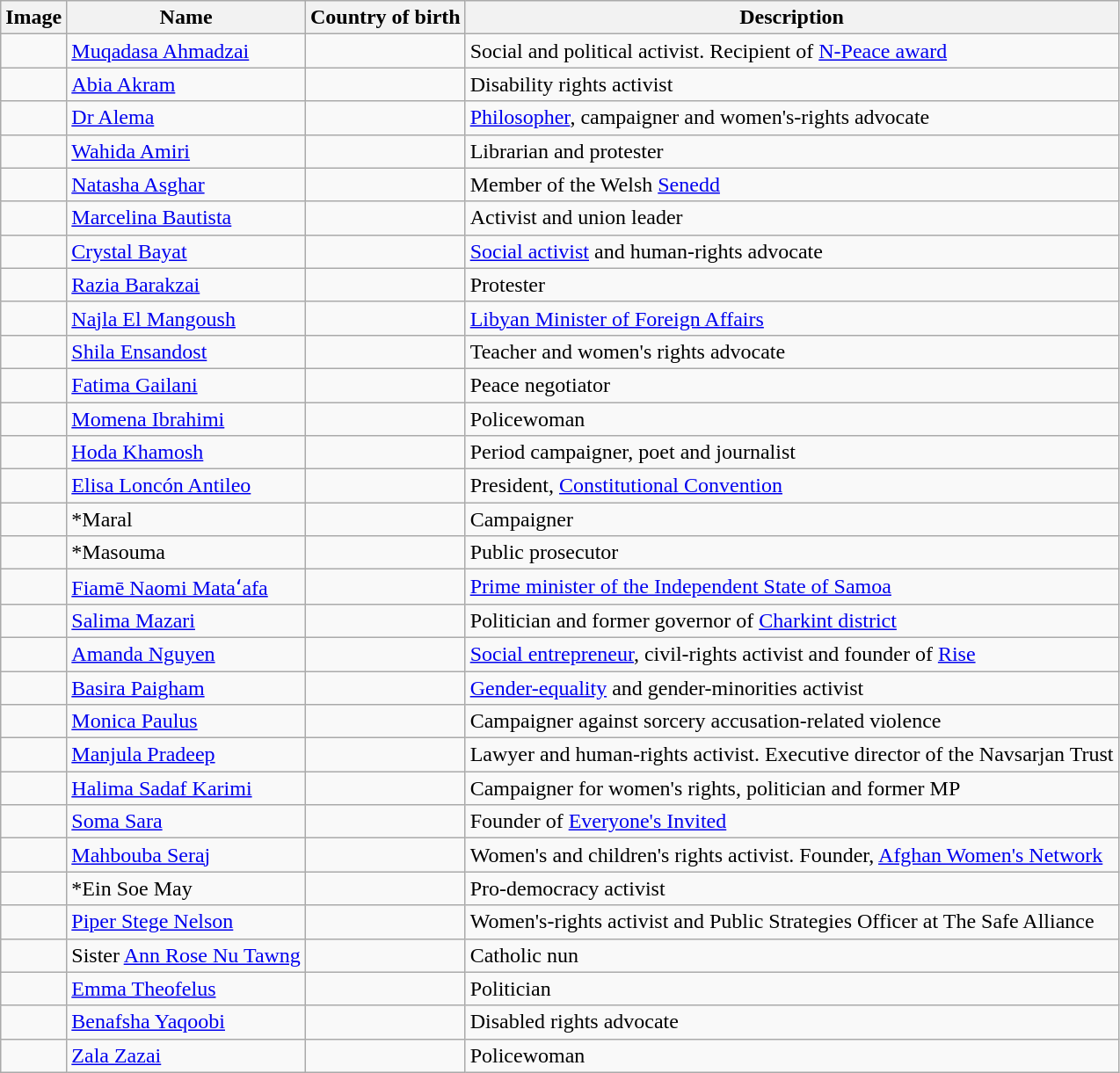<table class="wikitable sortable">
<tr>
<th>Image</th>
<th>Name</th>
<th>Country of birth</th>
<th>Description</th>
</tr>
<tr>
<td></td>
<td><a href='#'>Muqadasa Ahmadzai</a></td>
<td></td>
<td>Social and political activist. Recipient of <a href='#'>N-Peace award</a></td>
</tr>
<tr>
<td></td>
<td><a href='#'>Abia Akram</a></td>
<td></td>
<td>Disability rights activist</td>
</tr>
<tr>
<td></td>
<td><a href='#'>Dr Alema</a></td>
<td></td>
<td><a href='#'>Philosopher</a>, campaigner and women's-rights advocate</td>
</tr>
<tr>
<td></td>
<td><a href='#'>Wahida Amiri</a></td>
<td></td>
<td>Librarian and protester</td>
</tr>
<tr>
<td></td>
<td><a href='#'>Natasha Asghar</a></td>
<td></td>
<td>Member of the Welsh <a href='#'>Senedd</a></td>
</tr>
<tr>
<td></td>
<td><a href='#'>Marcelina Bautista</a></td>
<td></td>
<td>Activist and union leader</td>
</tr>
<tr>
<td></td>
<td><a href='#'>Crystal Bayat</a></td>
<td></td>
<td><a href='#'>Social activist</a> and human-rights advocate</td>
</tr>
<tr>
<td></td>
<td><a href='#'>Razia Barakzai</a></td>
<td></td>
<td>Protester</td>
</tr>
<tr>
<td></td>
<td><a href='#'>Najla El Mangoush</a></td>
<td> <br> </td>
<td><a href='#'>Libyan Minister of Foreign Affairs</a></td>
</tr>
<tr>
<td></td>
<td><a href='#'>Shila Ensandost</a></td>
<td></td>
<td>Teacher and women's rights advocate</td>
</tr>
<tr>
<td></td>
<td><a href='#'>Fatima Gailani</a></td>
<td></td>
<td>Peace negotiator</td>
</tr>
<tr>
<td></td>
<td><a href='#'>Momena Ibrahimi</a></td>
<td></td>
<td>Policewoman</td>
</tr>
<tr>
<td></td>
<td><a href='#'>Hoda Khamosh</a></td>
<td></td>
<td>Period campaigner, poet and journalist</td>
</tr>
<tr>
<td></td>
<td><a href='#'>Elisa Loncón Antileo</a></td>
<td></td>
<td>President, <a href='#'>Constitutional Convention</a></td>
</tr>
<tr>
<td></td>
<td>*Maral</td>
<td></td>
<td>Campaigner</td>
</tr>
<tr>
<td></td>
<td>*Masouma</td>
<td></td>
<td>Public prosecutor</td>
</tr>
<tr>
<td></td>
<td><a href='#'>Fiamē Naomi Mataʻafa</a></td>
<td></td>
<td><a href='#'>Prime minister of the Independent State of Samoa</a></td>
</tr>
<tr>
<td></td>
<td><a href='#'>Salima Mazari</a></td>
<td></td>
<td>Politician and former governor of <a href='#'>Charkint district</a></td>
</tr>
<tr>
<td></td>
<td><a href='#'>Amanda Nguyen</a></td>
<td></td>
<td><a href='#'>Social entrepreneur</a>, civil-rights activist and founder of <a href='#'>Rise</a></td>
</tr>
<tr>
<td></td>
<td><a href='#'>Basira Paigham</a></td>
<td></td>
<td><a href='#'>Gender-equality</a> and gender-minorities activist</td>
</tr>
<tr>
<td></td>
<td><a href='#'>Monica Paulus</a></td>
<td></td>
<td>Campaigner against sorcery accusation-related violence</td>
</tr>
<tr>
<td></td>
<td><a href='#'>Manjula Pradeep</a></td>
<td></td>
<td>Lawyer and human-rights activist. Executive director of the Navsarjan Trust</td>
</tr>
<tr>
<td></td>
<td><a href='#'>Halima Sadaf Karimi</a></td>
<td></td>
<td>Campaigner for women's rights, politician and former MP</td>
</tr>
<tr>
<td></td>
<td><a href='#'>Soma Sara</a></td>
<td></td>
<td>Founder of <a href='#'>Everyone's Invited</a></td>
</tr>
<tr>
<td></td>
<td><a href='#'>Mahbouba Seraj</a></td>
<td></td>
<td>Women's and children's rights activist. Founder, <a href='#'>Afghan Women's Network</a></td>
</tr>
<tr>
<td></td>
<td>*Ein Soe May</td>
<td></td>
<td>Pro-democracy activist</td>
</tr>
<tr>
<td></td>
<td><a href='#'>Piper Stege Nelson</a></td>
<td></td>
<td>Women's-rights activist and Public Strategies Officer at The Safe Alliance</td>
</tr>
<tr>
<td></td>
<td>Sister <a href='#'>Ann Rose Nu Tawng</a></td>
<td></td>
<td>Catholic nun</td>
</tr>
<tr>
<td></td>
<td><a href='#'>Emma Theofelus</a></td>
<td></td>
<td>Politician</td>
</tr>
<tr>
<td></td>
<td><a href='#'>Benafsha Yaqoobi</a></td>
<td></td>
<td>Disabled rights advocate</td>
</tr>
<tr>
<td></td>
<td><a href='#'>Zala Zazai</a></td>
<td></td>
<td>Policewoman</td>
</tr>
</table>
